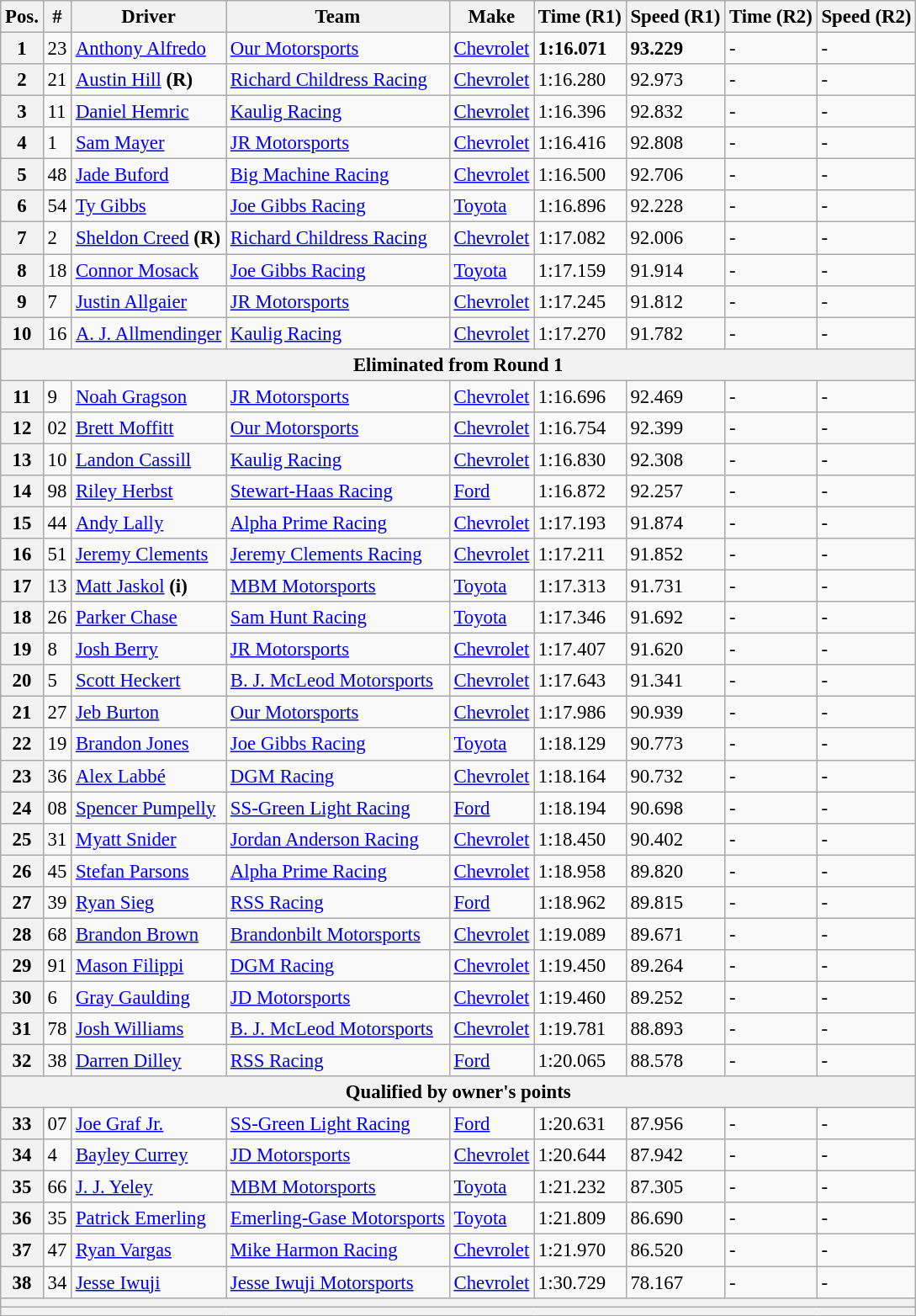<table class="wikitable" style="font-size:95%">
<tr>
<th>Pos.</th>
<th>#</th>
<th>Driver</th>
<th>Team</th>
<th>Make</th>
<th>Time (R1)</th>
<th>Speed (R1)</th>
<th>Time (R2)</th>
<th>Speed (R2)</th>
</tr>
<tr>
<th>1</th>
<td>23</td>
<td><a href='#'>Anthony Alfredo</a></td>
<td><a href='#'>Our Motorsports</a></td>
<td><a href='#'>Chevrolet</a></td>
<td><strong>1:16.071</strong></td>
<td><strong>93.229</strong></td>
<td>-</td>
<td>-</td>
</tr>
<tr>
<th>2</th>
<td>21</td>
<td><a href='#'>Austin Hill</a> <strong>(R)</strong></td>
<td><a href='#'>Richard Childress Racing</a></td>
<td><a href='#'>Chevrolet</a></td>
<td>1:16.280</td>
<td>92.973</td>
<td>-</td>
<td>-</td>
</tr>
<tr>
<th>3</th>
<td>11</td>
<td><a href='#'>Daniel Hemric</a></td>
<td><a href='#'>Kaulig Racing</a></td>
<td><a href='#'>Chevrolet</a></td>
<td>1:16.396</td>
<td>92.832</td>
<td>-</td>
<td>-</td>
</tr>
<tr>
<th>4</th>
<td>1</td>
<td><a href='#'>Sam Mayer</a></td>
<td><a href='#'>JR Motorsports</a></td>
<td><a href='#'>Chevrolet</a></td>
<td>1:16.416</td>
<td>92.808</td>
<td>-</td>
<td>-</td>
</tr>
<tr>
<th>5</th>
<td>48</td>
<td><a href='#'>Jade Buford</a></td>
<td><a href='#'>Big Machine Racing</a></td>
<td><a href='#'>Chevrolet</a></td>
<td>1:16.500</td>
<td>92.706</td>
<td>-</td>
<td>-</td>
</tr>
<tr>
<th>6</th>
<td>54</td>
<td><a href='#'>Ty Gibbs</a></td>
<td><a href='#'>Joe Gibbs Racing</a></td>
<td><a href='#'>Toyota</a></td>
<td>1:16.896</td>
<td>92.228</td>
<td>-</td>
<td>-</td>
</tr>
<tr>
<th>7</th>
<td>2</td>
<td><a href='#'>Sheldon Creed</a> <strong>(R)</strong></td>
<td><a href='#'>Richard Childress Racing</a></td>
<td><a href='#'>Chevrolet</a></td>
<td>1:17.082</td>
<td>92.006</td>
<td>-</td>
<td>-</td>
</tr>
<tr>
<th>8</th>
<td>18</td>
<td><a href='#'>Connor Mosack</a></td>
<td><a href='#'>Joe Gibbs Racing</a></td>
<td><a href='#'>Toyota</a></td>
<td>1:17.159</td>
<td>91.914</td>
<td>-</td>
<td>-</td>
</tr>
<tr>
<th>9</th>
<td>7</td>
<td><a href='#'>Justin Allgaier</a></td>
<td><a href='#'>JR Motorsports</a></td>
<td><a href='#'>Chevrolet</a></td>
<td>1:17.245</td>
<td>91.812</td>
<td>-</td>
<td>-</td>
</tr>
<tr>
<th>10</th>
<td>16</td>
<td><a href='#'>A. J. Allmendinger</a></td>
<td><a href='#'>Kaulig Racing</a></td>
<td><a href='#'>Chevrolet</a></td>
<td>1:17.270</td>
<td>91.782</td>
<td>-</td>
<td>-</td>
</tr>
<tr>
<th colspan="9">Eliminated from Round 1</th>
</tr>
<tr>
<th>11</th>
<td>9</td>
<td><a href='#'>Noah Gragson</a></td>
<td><a href='#'>JR Motorsports</a></td>
<td><a href='#'>Chevrolet</a></td>
<td>1:16.696</td>
<td>92.469</td>
<td>-</td>
<td>-</td>
</tr>
<tr>
<th>12</th>
<td>02</td>
<td><a href='#'>Brett Moffitt</a></td>
<td><a href='#'>Our Motorsports</a></td>
<td><a href='#'>Chevrolet</a></td>
<td>1:16.754</td>
<td>92.399</td>
<td>-</td>
<td>-</td>
</tr>
<tr>
<th>13</th>
<td>10</td>
<td><a href='#'>Landon Cassill</a></td>
<td><a href='#'>Kaulig Racing</a></td>
<td><a href='#'>Chevrolet</a></td>
<td>1:16.830</td>
<td>92.308</td>
<td>-</td>
<td>-</td>
</tr>
<tr>
<th>14</th>
<td>98</td>
<td><a href='#'>Riley Herbst</a></td>
<td><a href='#'>Stewart-Haas Racing</a></td>
<td><a href='#'>Ford</a></td>
<td>1:16.872</td>
<td>92.257</td>
<td>-</td>
<td>-</td>
</tr>
<tr>
<th>15</th>
<td>44</td>
<td><a href='#'>Andy Lally</a></td>
<td><a href='#'>Alpha Prime Racing</a></td>
<td><a href='#'>Chevrolet</a></td>
<td>1:17.193</td>
<td>91.874</td>
<td>-</td>
<td>-</td>
</tr>
<tr>
<th>16</th>
<td>51</td>
<td><a href='#'>Jeremy Clements</a></td>
<td><a href='#'>Jeremy Clements Racing</a></td>
<td><a href='#'>Chevrolet</a></td>
<td>1:17.211</td>
<td>91.852</td>
<td>-</td>
<td>-</td>
</tr>
<tr>
<th>17</th>
<td>13</td>
<td><a href='#'>Matt Jaskol</a> <strong>(i)</strong></td>
<td><a href='#'>MBM Motorsports</a></td>
<td><a href='#'>Toyota</a></td>
<td>1:17.313</td>
<td>91.731</td>
<td>-</td>
<td>-</td>
</tr>
<tr>
<th>18</th>
<td>26</td>
<td><a href='#'>Parker Chase</a></td>
<td><a href='#'>Sam Hunt Racing</a></td>
<td><a href='#'>Toyota</a></td>
<td>1:17.346</td>
<td>91.692</td>
<td>-</td>
<td>-</td>
</tr>
<tr>
<th>19</th>
<td>8</td>
<td><a href='#'>Josh Berry</a></td>
<td><a href='#'>JR Motorsports</a></td>
<td><a href='#'>Chevrolet</a></td>
<td>1:17.407</td>
<td>91.620</td>
<td>-</td>
<td>-</td>
</tr>
<tr>
<th>20</th>
<td>5</td>
<td><a href='#'>Scott Heckert</a></td>
<td><a href='#'>B. J. McLeod Motorsports</a></td>
<td><a href='#'>Chevrolet</a></td>
<td>1:17.643</td>
<td>91.341</td>
<td>-</td>
<td>-</td>
</tr>
<tr>
<th>21</th>
<td>27</td>
<td><a href='#'>Jeb Burton</a></td>
<td><a href='#'>Our Motorsports</a></td>
<td><a href='#'>Chevrolet</a></td>
<td>1:17.986</td>
<td>90.939</td>
<td>-</td>
<td>-</td>
</tr>
<tr>
<th>22</th>
<td>19</td>
<td><a href='#'>Brandon Jones</a></td>
<td><a href='#'>Joe Gibbs Racing</a></td>
<td><a href='#'>Toyota</a></td>
<td>1:18.129</td>
<td>90.773</td>
<td>-</td>
<td>-</td>
</tr>
<tr>
<th>23</th>
<td>36</td>
<td><a href='#'>Alex Labbé</a></td>
<td><a href='#'>DGM Racing</a></td>
<td><a href='#'>Chevrolet</a></td>
<td>1:18.164</td>
<td>90.732</td>
<td>-</td>
<td>-</td>
</tr>
<tr>
<th>24</th>
<td>08</td>
<td><a href='#'>Spencer Pumpelly</a></td>
<td><a href='#'>SS-Green Light Racing</a></td>
<td><a href='#'>Ford</a></td>
<td>1:18.194</td>
<td>90.698</td>
<td>-</td>
<td>-</td>
</tr>
<tr>
<th>25</th>
<td>31</td>
<td><a href='#'>Myatt Snider</a></td>
<td><a href='#'>Jordan Anderson Racing</a></td>
<td><a href='#'>Chevrolet</a></td>
<td>1:18.450</td>
<td>90.402</td>
<td>-</td>
<td>-</td>
</tr>
<tr>
<th>26</th>
<td>45</td>
<td><a href='#'>Stefan Parsons</a></td>
<td><a href='#'>Alpha Prime Racing</a></td>
<td><a href='#'>Chevrolet</a></td>
<td>1:18.958</td>
<td>89.820</td>
<td>-</td>
<td>-</td>
</tr>
<tr>
<th>27</th>
<td>39</td>
<td><a href='#'>Ryan Sieg</a></td>
<td><a href='#'>RSS Racing</a></td>
<td><a href='#'>Ford</a></td>
<td>1:18.962</td>
<td>89.815</td>
<td>-</td>
<td>-</td>
</tr>
<tr>
<th>28</th>
<td>68</td>
<td><a href='#'>Brandon Brown</a></td>
<td><a href='#'>Brandonbilt Motorsports</a></td>
<td><a href='#'>Chevrolet</a></td>
<td>1:19.089</td>
<td>89.671</td>
<td>-</td>
<td>-</td>
</tr>
<tr>
<th>29</th>
<td>91</td>
<td><a href='#'>Mason Filippi</a></td>
<td><a href='#'>DGM Racing</a></td>
<td><a href='#'>Chevrolet</a></td>
<td>1:19.450</td>
<td>89.264</td>
<td>-</td>
<td>-</td>
</tr>
<tr>
<th>30</th>
<td>6</td>
<td><a href='#'>Gray Gaulding</a></td>
<td><a href='#'>JD Motorsports</a></td>
<td><a href='#'>Chevrolet</a></td>
<td>1:19.460</td>
<td>89.252</td>
<td>-</td>
<td>-</td>
</tr>
<tr>
<th>31</th>
<td>78</td>
<td><a href='#'>Josh Williams</a></td>
<td><a href='#'>B. J. McLeod Motorsports</a></td>
<td><a href='#'>Chevrolet</a></td>
<td>1:19.781</td>
<td>88.893</td>
<td>-</td>
<td>-</td>
</tr>
<tr>
<th>32</th>
<td>38</td>
<td><a href='#'>Darren Dilley</a></td>
<td><a href='#'>RSS Racing</a></td>
<td><a href='#'>Ford</a></td>
<td>1:20.065</td>
<td>88.578</td>
<td>-</td>
<td>-</td>
</tr>
<tr>
<th colspan="9">Qualified by owner's points</th>
</tr>
<tr>
<th>33</th>
<td>07</td>
<td><a href='#'>Joe Graf Jr.</a></td>
<td><a href='#'>SS-Green Light Racing</a></td>
<td><a href='#'>Ford</a></td>
<td>1:20.631</td>
<td>87.956</td>
<td>-</td>
<td>-</td>
</tr>
<tr>
<th>34</th>
<td>4</td>
<td><a href='#'>Bayley Currey</a></td>
<td><a href='#'>JD Motorsports</a></td>
<td><a href='#'>Chevrolet</a></td>
<td>1:20.644</td>
<td>87.942</td>
<td>-</td>
<td>-</td>
</tr>
<tr>
<th>35</th>
<td>66</td>
<td><a href='#'>J. J. Yeley</a></td>
<td><a href='#'>MBM Motorsports</a></td>
<td><a href='#'>Toyota</a></td>
<td>1:21.232</td>
<td>87.305</td>
<td>-</td>
<td>-</td>
</tr>
<tr>
<th>36</th>
<td>35</td>
<td><a href='#'>Patrick Emerling</a></td>
<td><a href='#'>Emerling-Gase Motorsports</a></td>
<td><a href='#'>Toyota</a></td>
<td>1:21.809</td>
<td>86.690</td>
<td>-</td>
<td>-</td>
</tr>
<tr>
<th>37</th>
<td>47</td>
<td><a href='#'>Ryan Vargas</a></td>
<td><a href='#'>Mike Harmon Racing</a></td>
<td><a href='#'>Chevrolet</a></td>
<td>1:21.970</td>
<td>86.520</td>
<td>-</td>
<td>-</td>
</tr>
<tr>
<th>38</th>
<td>34</td>
<td><a href='#'>Jesse Iwuji</a></td>
<td><a href='#'>Jesse Iwuji Motorsports</a></td>
<td><a href='#'>Chevrolet</a></td>
<td>1:30.729</td>
<td>78.167</td>
<td>-</td>
<td>-</td>
</tr>
<tr>
<th colspan="9"></th>
</tr>
<tr>
<th colspan="9"></th>
</tr>
</table>
